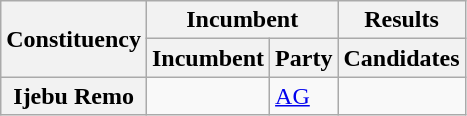<table class="wikitable sortable">
<tr>
<th rowspan="2">Constituency</th>
<th colspan="2">Incumbent</th>
<th>Results</th>
</tr>
<tr valign="bottom">
<th>Incumbent</th>
<th>Party</th>
<th>Candidates</th>
</tr>
<tr>
<th>Ijebu Remo</th>
<td></td>
<td><a href='#'>AG</a></td>
<td nowrap=""></td>
</tr>
</table>
